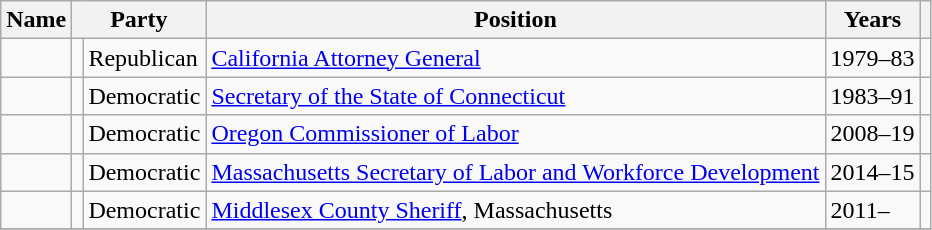<table class="wikitable sortable">
<tr>
<th>Name</th>
<th colspan="2">Party</th>
<th>Position</th>
<th>Years</th>
<th class="unsortable"></th>
</tr>
<tr>
<td></td>
<td></td>
<td>Republican</td>
<td><a href='#'>California Attorney General</a></td>
<td>1979–83</td>
<td></td>
</tr>
<tr>
<td></td>
<td></td>
<td>Democratic</td>
<td><a href='#'>Secretary of the State of Connecticut</a></td>
<td>1983–91</td>
<td></td>
</tr>
<tr>
<td></td>
<td></td>
<td>Democratic</td>
<td><a href='#'>Oregon Commissioner of Labor</a></td>
<td>2008–19</td>
<td></td>
</tr>
<tr>
<td></td>
<td></td>
<td>Democratic</td>
<td><a href='#'>Massachusetts Secretary of Labor and Workforce Development</a></td>
<td>2014–15</td>
<td></td>
</tr>
<tr>
<td><strong></strong></td>
<td></td>
<td>Democratic</td>
<td><a href='#'>Middlesex County Sheriff</a>, Massachusetts</td>
<td>2011–</td>
<td></td>
</tr>
<tr>
</tr>
</table>
